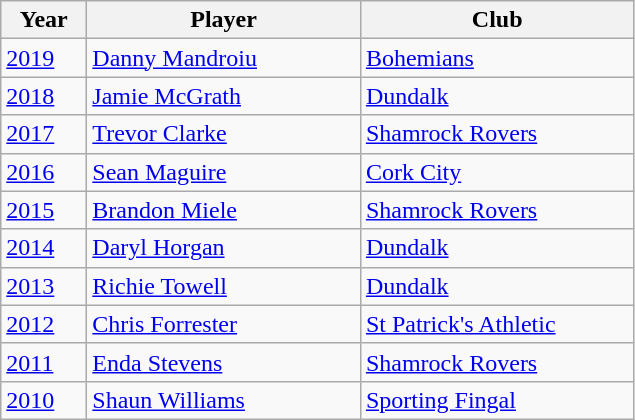<table class="wikitable">
<tr>
<th>Year</th>
<th>Player</th>
<th>Club</th>
</tr>
<tr>
<td width="50px"><a href='#'>2019</a></td>
<td width="175px"> <a href='#'>Danny Mandroiu</a></td>
<td width="175px"><a href='#'>Bohemians</a></td>
</tr>
<tr>
<td width="50px"><a href='#'>2018</a></td>
<td width="175px"> <a href='#'>Jamie McGrath</a></td>
<td width="175px"><a href='#'>Dundalk</a></td>
</tr>
<tr>
<td width="50px"><a href='#'>2017</a></td>
<td width="175px"> <a href='#'>Trevor Clarke</a></td>
<td width="175px"><a href='#'>Shamrock Rovers</a></td>
</tr>
<tr>
<td width="50px"><a href='#'>2016</a></td>
<td width="175px"> <a href='#'>Sean Maguire</a></td>
<td width="175px"><a href='#'>Cork City</a></td>
</tr>
<tr>
<td width="50px"><a href='#'>2015</a></td>
<td width="175px"> <a href='#'>Brandon Miele</a></td>
<td width="175px"><a href='#'>Shamrock Rovers</a></td>
</tr>
<tr>
<td width="50px"><a href='#'>2014</a></td>
<td width="175px"> <a href='#'>Daryl Horgan</a></td>
<td width="175px"><a href='#'>Dundalk</a></td>
</tr>
<tr>
<td width="50px"><a href='#'>2013</a></td>
<td width="175px"> <a href='#'>Richie Towell</a></td>
<td width="175px"><a href='#'>Dundalk</a></td>
</tr>
<tr>
<td width="50px"><a href='#'>2012</a></td>
<td width="175px"> <a href='#'>Chris Forrester</a></td>
<td width="175px"><a href='#'>St Patrick's Athletic</a></td>
</tr>
<tr>
<td width="50px"><a href='#'>2011</a></td>
<td width="175px"> <a href='#'>Enda Stevens</a></td>
<td width="175px"><a href='#'>Shamrock Rovers</a></td>
</tr>
<tr>
<td width="50px"><a href='#'>2010</a></td>
<td width="175px"> <a href='#'>Shaun Williams</a></td>
<td width="175px"><a href='#'>Sporting Fingal</a></td>
</tr>
</table>
